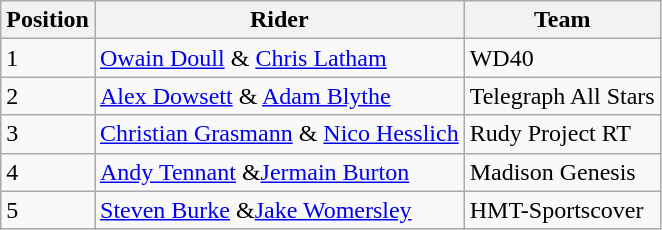<table class="wikitable">
<tr>
<th>Position</th>
<th>Rider</th>
<th>Team</th>
</tr>
<tr>
<td>1</td>
<td><a href='#'>Owain Doull</a> & <a href='#'>Chris Latham</a></td>
<td>WD40</td>
</tr>
<tr>
<td>2</td>
<td><a href='#'>Alex Dowsett</a> & <a href='#'>Adam Blythe</a></td>
<td>Telegraph All Stars</td>
</tr>
<tr>
<td>3</td>
<td><a href='#'>Christian Grasmann</a> & <a href='#'>Nico Hesslich</a></td>
<td>Rudy Project RT</td>
</tr>
<tr>
<td>4</td>
<td><a href='#'>Andy Tennant</a> &<a href='#'>Jermain Burton</a></td>
<td>Madison Genesis</td>
</tr>
<tr>
<td>5</td>
<td><a href='#'>Steven Burke</a> &<a href='#'>Jake Womersley</a></td>
<td>HMT-Sportscover</td>
</tr>
</table>
